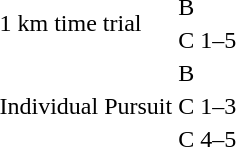<table>
<tr>
<td rowspan=2>1 km time trial</td>
<td>B<br></td>
<td><br></td>
<td><br></td>
<td><br></td>
</tr>
<tr>
<td>C 1–5<br> </td>
<td></td>
<td></td>
<td></td>
</tr>
<tr>
<td rowspan=3>Individual Pursuit</td>
<td>B<br></td>
<td><br></td>
<td><br></td>
<td><br></td>
</tr>
<tr>
<td>C 1–3<br></td>
<td></td>
<td></td>
<td></td>
</tr>
<tr>
<td>C 4–5<br></td>
<td></td>
<td></td>
<td></td>
</tr>
</table>
